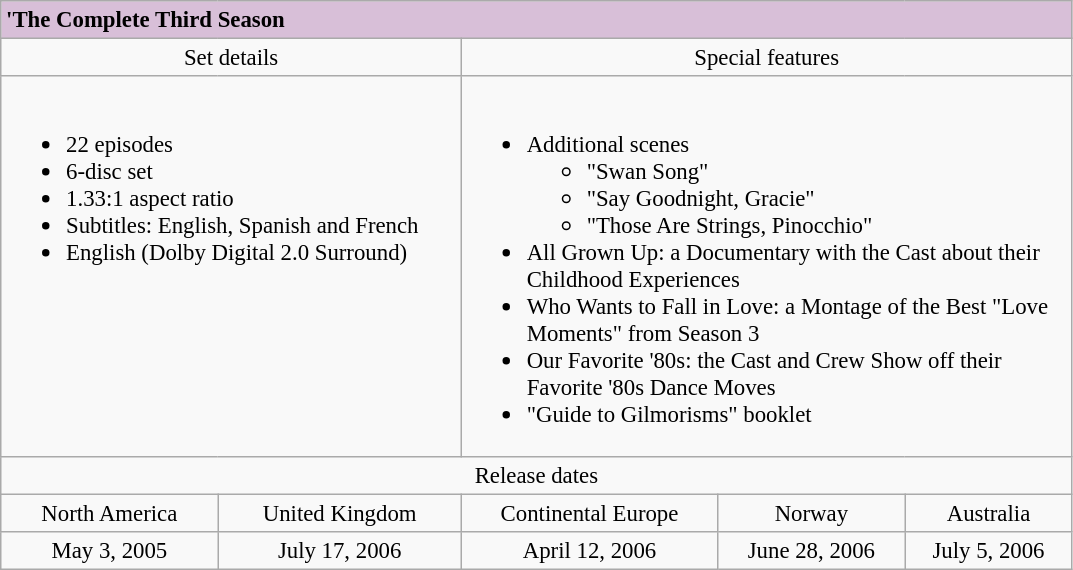<table class="wikitable" style="font-size: 95%;">
<tr style="background:thistle;">
<td colspan="5"><strong>'The Complete Third Season</strong></td>
</tr>
<tr style="text-align:center;">
<td style="width:300px;" colspan="2">Set details</td>
<td style="width:300px;" colspan="3">Special features</td>
</tr>
<tr valign="top">
<td colspan="2" style="text-align:left;"><br><ul><li>22 episodes</li><li>6-disc set</li><li>1.33:1 aspect ratio</li><li>Subtitles: English, Spanish and French</li><li>English (Dolby Digital 2.0 Surround)</li></ul></td>
<td colspan="3" style="text-align:left; width:400px;"><br><ul><li>Additional scenes<ul><li>"Swan Song"</li><li>"Say Goodnight, Gracie"</li><li>"Those Are Strings, Pinocchio"</li></ul></li><li>All Grown Up: a Documentary with the Cast about their Childhood Experiences</li><li>Who Wants to Fall in Love: a Montage of the Best "Love Moments" from Season 3</li><li>Our Favorite '80s: the Cast and Crew Show off their Favorite '80s Dance Moves</li><li>"Guide to Gilmorisms" booklet</li></ul></td>
</tr>
<tr>
<td colspan="5" style="text-align:center;">Release dates</td>
</tr>
<tr style="text-align:center;">
<td>North America</td>
<td>United Kingdom</td>
<td>Continental Europe</td>
<td>Norway</td>
<td>Australia</td>
</tr>
<tr style="text-align:center;">
<td>May 3, 2005</td>
<td>July 17, 2006</td>
<td>April 12, 2006</td>
<td>June 28, 2006</td>
<td>July 5, 2006</td>
</tr>
</table>
